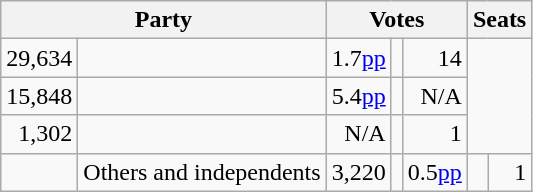<table class=wikitable style="text-align:right;">
<tr>
<th colspan=2>Party</th>
<th colspan=3>Votes</th>
<th colspan=2>Seats</th>
</tr>
<tr>
<td>29,634</td>
<td style="color:white;"></td>
<td style="white-space: nowrap;"> 1.7<a href='#'>pp</a></td>
<td style="text-align:center;"></td>
<td style="white-space: nowrap;"> 14</td>
</tr>
<tr>
<td>15,848</td>
<td></td>
<td style="white-space: nowrap;"> 5.4<a href='#'>pp</a></td>
<td style="text-align:center;"></td>
<td style="white-space: nowrap;">N/A</td>
</tr>
<tr>
<td>1,302</td>
<td></td>
<td style="white-space: nowrap;">N/A</td>
<td style="text-align:center;"></td>
<td style="white-space: nowrap;"> 1</td>
</tr>
<tr>
<td>    </td>
<td style="text-align:left;">Others and independents</td>
<td>3,220</td>
<td></td>
<td style="white-space: nowrap;"> 0.5<a href='#'>pp</a></td>
<td style="text-align:center;"></td>
<td style="white-space: nowrap;"> 1</td>
</tr>
</table>
